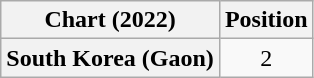<table class="wikitable plainrowheaders" style="text-align:center">
<tr>
<th scope="col">Chart (2022)</th>
<th scope="col">Position</th>
</tr>
<tr>
<th scope="row">South Korea (Gaon)</th>
<td>2</td>
</tr>
</table>
